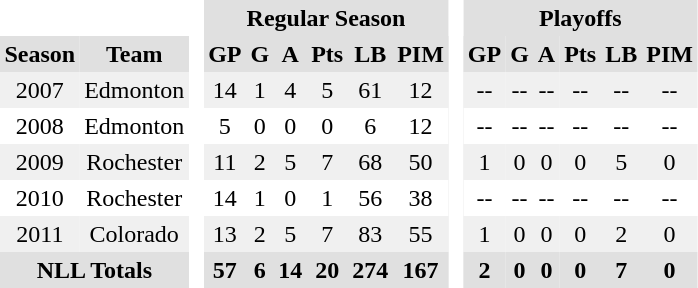<table BORDER="0" CELLPADDING="3" CELLSPACING="0">
<tr ALIGN="center" bgcolor="#e0e0e0">
<th colspan="2" bgcolor="#ffffff"> </th>
<th rowspan="99" bgcolor="#ffffff"> </th>
<th colspan="6">Regular Season</th>
<th rowspan="99" bgcolor="#ffffff"> </th>
<th colspan="6">Playoffs</th>
</tr>
<tr ALIGN="center" bgcolor="#e0e0e0">
<th>Season</th>
<th>Team</th>
<th>GP</th>
<th>G</th>
<th>A</th>
<th>Pts</th>
<th>LB</th>
<th>PIM</th>
<th>GP</th>
<th>G</th>
<th>A</th>
<th>Pts</th>
<th>LB</th>
<th>PIM</th>
</tr>
<tr ALIGN="center" bgcolor="#f0f0f0">
<td>2007</td>
<td>Edmonton</td>
<td>14</td>
<td>1</td>
<td>4</td>
<td>5</td>
<td>61</td>
<td>12</td>
<td>--</td>
<td>--</td>
<td>--</td>
<td>--</td>
<td>--</td>
<td>--</td>
</tr>
<tr ALIGN="center">
<td>2008</td>
<td>Edmonton</td>
<td>5</td>
<td>0</td>
<td>0</td>
<td>0</td>
<td>6</td>
<td>12</td>
<td>--</td>
<td>--</td>
<td>--</td>
<td>--</td>
<td>--</td>
<td>--</td>
</tr>
<tr ALIGN="center" bgcolor="#f0f0f0">
<td>2009</td>
<td>Rochester</td>
<td>11</td>
<td>2</td>
<td>5</td>
<td>7</td>
<td>68</td>
<td>50</td>
<td>1</td>
<td>0</td>
<td>0</td>
<td>0</td>
<td>5</td>
<td>0</td>
</tr>
<tr ALIGN="center">
<td>2010</td>
<td>Rochester</td>
<td>14</td>
<td>1</td>
<td>0</td>
<td>1</td>
<td>56</td>
<td>38</td>
<td>--</td>
<td>--</td>
<td>--</td>
<td>--</td>
<td>--</td>
<td>--</td>
</tr>
<tr ALIGN="center" bgcolor="#f0f0f0">
<td>2011</td>
<td>Colorado</td>
<td>13</td>
<td>2</td>
<td>5</td>
<td>7</td>
<td>83</td>
<td>55</td>
<td>1</td>
<td>0</td>
<td>0</td>
<td>0</td>
<td>2</td>
<td>0</td>
</tr>
<tr ALIGN="center" bgcolor="#e0e0e0">
<th colspan="2">NLL Totals</th>
<th>57</th>
<th>6</th>
<th>14</th>
<th>20</th>
<th>274</th>
<th>167</th>
<th>2</th>
<th>0</th>
<th>0</th>
<th>0</th>
<th>7</th>
<th>0</th>
</tr>
</table>
